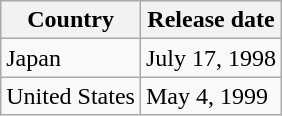<table class="wikitable">
<tr>
<th>Country</th>
<th>Release date</th>
</tr>
<tr>
<td>Japan</td>
<td>July 17, 1998</td>
</tr>
<tr>
<td>United States</td>
<td>May 4, 1999</td>
</tr>
</table>
